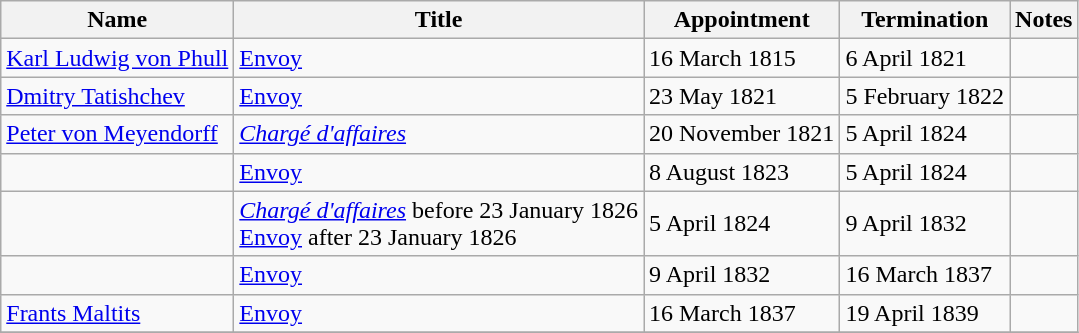<table class="wikitable">
<tr valign="middle">
<th>Name</th>
<th>Title</th>
<th>Appointment</th>
<th>Termination</th>
<th>Notes</th>
</tr>
<tr>
<td><a href='#'>Karl Ludwig von Phull</a></td>
<td><a href='#'>Envoy</a></td>
<td>16 March 1815</td>
<td>6 April 1821</td>
<td></td>
</tr>
<tr>
<td><a href='#'>Dmitry Tatishchev</a></td>
<td><a href='#'>Envoy</a></td>
<td>23 May 1821</td>
<td>5 February 1822</td>
<td></td>
</tr>
<tr>
<td><a href='#'>Peter von Meyendorff</a></td>
<td><em><a href='#'>Chargé d'affaires</a></em></td>
<td>20 November 1821</td>
<td>5 April 1824</td>
<td></td>
</tr>
<tr>
<td></td>
<td><a href='#'>Envoy</a></td>
<td>8 August 1823</td>
<td>5 April 1824</td>
<td></td>
</tr>
<tr>
<td></td>
<td><em><a href='#'>Chargé d'affaires</a></em> before 23 January 1826<br><a href='#'>Envoy</a> after 23 January 1826</td>
<td>5 April 1824</td>
<td>9 April 1832</td>
<td></td>
</tr>
<tr>
<td></td>
<td><a href='#'>Envoy</a></td>
<td>9 April 1832</td>
<td>16 March 1837</td>
<td></td>
</tr>
<tr>
<td><a href='#'>Frants Maltits</a></td>
<td><a href='#'>Envoy</a></td>
<td>16 March 1837</td>
<td>19 April 1839</td>
<td></td>
</tr>
<tr>
</tr>
</table>
